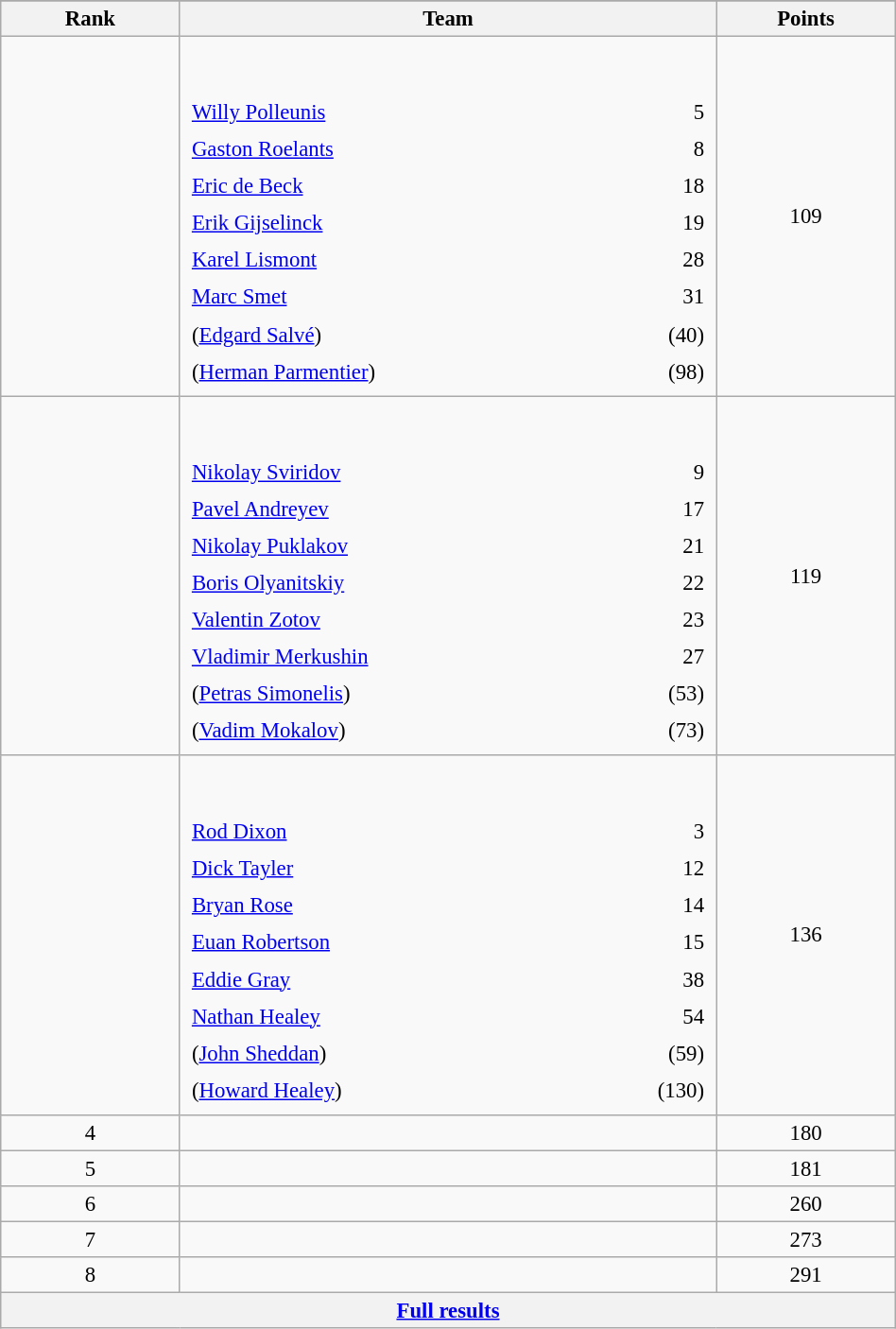<table class="wikitable sortable" style=" text-align:center; font-size:95%;" width="50%">
<tr>
</tr>
<tr>
<th width=10%>Rank</th>
<th width=30%>Team</th>
<th width=10%>Points</th>
</tr>
<tr>
<td align=center></td>
<td align=left> <br><br><table width=100%>
<tr>
<td align=left style="border:0"><a href='#'>Willy Polleunis</a></td>
<td align=right style="border:0">5</td>
</tr>
<tr>
<td align=left style="border:0"><a href='#'>Gaston Roelants</a></td>
<td align=right style="border:0">8</td>
</tr>
<tr>
<td align=left style="border:0"><a href='#'>Eric de Beck</a></td>
<td align=right style="border:0">18</td>
</tr>
<tr>
<td align=left style="border:0"><a href='#'>Erik Gijselinck</a></td>
<td align=right style="border:0">19</td>
</tr>
<tr>
<td align=left style="border:0"><a href='#'>Karel Lismont</a></td>
<td align=right style="border:0">28</td>
</tr>
<tr>
<td align=left style="border:0"><a href='#'>Marc Smet</a></td>
<td align=right style="border:0">31</td>
</tr>
<tr>
<td align=left style="border:0">(<a href='#'>Edgard Salvé</a>)</td>
<td align=right style="border:0">(40)</td>
</tr>
<tr>
<td align=left style="border:0">(<a href='#'>Herman Parmentier</a>)</td>
<td align=right style="border:0">(98)</td>
</tr>
</table>
</td>
<td>109</td>
</tr>
<tr>
<td align=center></td>
<td align=left> <br><br><table width=100%>
<tr>
<td align=left style="border:0"><a href='#'>Nikolay Sviridov</a></td>
<td align=right style="border:0">9</td>
</tr>
<tr>
<td align=left style="border:0"><a href='#'>Pavel Andreyev</a></td>
<td align=right style="border:0">17</td>
</tr>
<tr>
<td align=left style="border:0"><a href='#'>Nikolay Puklakov</a></td>
<td align=right style="border:0">21</td>
</tr>
<tr>
<td align=left style="border:0"><a href='#'>Boris Olyanitskiy</a></td>
<td align=right style="border:0">22</td>
</tr>
<tr>
<td align=left style="border:0"><a href='#'>Valentin Zotov</a></td>
<td align=right style="border:0">23</td>
</tr>
<tr>
<td align=left style="border:0"><a href='#'>Vladimir Merkushin</a></td>
<td align=right style="border:0">27</td>
</tr>
<tr>
<td align=left style="border:0">(<a href='#'>Petras Simonelis</a>)</td>
<td align=right style="border:0">(53)</td>
</tr>
<tr>
<td align=left style="border:0">(<a href='#'>Vadim Mokalov</a>)</td>
<td align=right style="border:0">(73)</td>
</tr>
</table>
</td>
<td>119</td>
</tr>
<tr>
<td align=center></td>
<td align=left> <br><br><table width=100%>
<tr>
<td align=left style="border:0"><a href='#'>Rod Dixon</a></td>
<td align=right style="border:0">3</td>
</tr>
<tr>
<td align=left style="border:0"><a href='#'>Dick Tayler</a></td>
<td align=right style="border:0">12</td>
</tr>
<tr>
<td align=left style="border:0"><a href='#'>Bryan Rose</a></td>
<td align=right style="border:0">14</td>
</tr>
<tr>
<td align=left style="border:0"><a href='#'>Euan Robertson</a></td>
<td align=right style="border:0">15</td>
</tr>
<tr>
<td align=left style="border:0"><a href='#'>Eddie Gray</a></td>
<td align=right style="border:0">38</td>
</tr>
<tr>
<td align=left style="border:0"><a href='#'>Nathan Healey</a></td>
<td align=right style="border:0">54</td>
</tr>
<tr>
<td align=left style="border:0">(<a href='#'>John Sheddan</a>)</td>
<td align=right style="border:0">(59)</td>
</tr>
<tr>
<td align=left style="border:0">(<a href='#'>Howard Healey</a>)</td>
<td align=right style="border:0">(130)</td>
</tr>
</table>
</td>
<td>136</td>
</tr>
<tr>
<td align=center>4</td>
<td align=left></td>
<td>180</td>
</tr>
<tr>
<td align=center>5</td>
<td align=left></td>
<td>181</td>
</tr>
<tr>
<td align=center>6</td>
<td align=left></td>
<td>260</td>
</tr>
<tr>
<td align=center>7</td>
<td align=left></td>
<td>273</td>
</tr>
<tr>
<td align=center>8</td>
<td align=left></td>
<td>291</td>
</tr>
<tr class="sortbottom">
<th colspan=3 align=center><a href='#'>Full results</a></th>
</tr>
</table>
